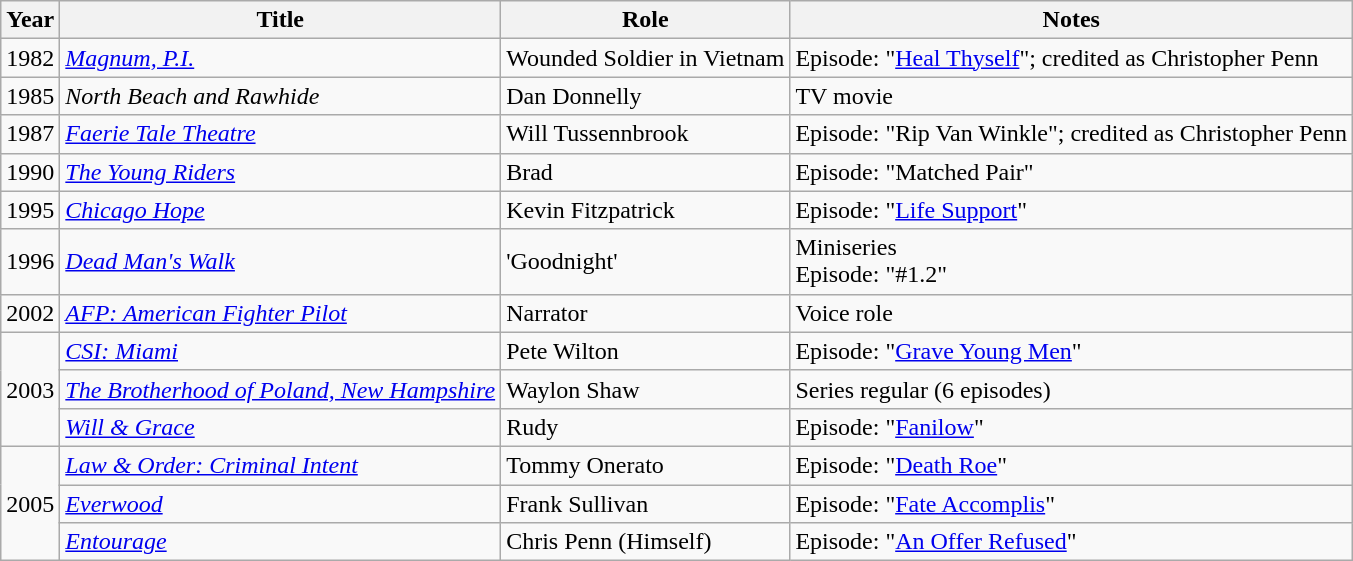<table class="wikitable sortable">
<tr>
<th>Year</th>
<th>Title</th>
<th>Role</th>
<th>Notes</th>
</tr>
<tr>
<td>1982</td>
<td><em><a href='#'>Magnum, P.I.</a></em></td>
<td>Wounded Soldier in Vietnam</td>
<td>Episode: "<a href='#'>Heal Thyself</a>"; credited as Christopher Penn</td>
</tr>
<tr>
<td>1985</td>
<td><em>North Beach and Rawhide</em></td>
<td>Dan Donnelly</td>
<td>TV movie</td>
</tr>
<tr>
<td>1987</td>
<td><em><a href='#'>Faerie Tale Theatre</a></em></td>
<td>Will Tussennbrook</td>
<td>Episode: "Rip Van Winkle"; credited as Christopher Penn</td>
</tr>
<tr>
<td>1990</td>
<td><em><a href='#'>The Young Riders</a></em></td>
<td>Brad</td>
<td>Episode: "Matched Pair"</td>
</tr>
<tr>
<td>1995</td>
<td><em><a href='#'>Chicago Hope</a></em></td>
<td>Kevin Fitzpatrick</td>
<td>Episode: "<a href='#'>Life Support</a>"</td>
</tr>
<tr>
<td>1996</td>
<td><em><a href='#'>Dead Man's Walk</a></em></td>
<td>'Goodnight'</td>
<td>Miniseries<br>Episode: "#1.2"</td>
</tr>
<tr>
<td>2002</td>
<td><em><a href='#'>AFP: American Fighter Pilot</a></em></td>
<td>Narrator</td>
<td>Voice role</td>
</tr>
<tr>
<td rowspan="3">2003</td>
<td><em><a href='#'>CSI: Miami</a></em></td>
<td>Pete Wilton</td>
<td>Episode: "<a href='#'>Grave Young Men</a>"</td>
</tr>
<tr>
<td><em><a href='#'>The Brotherhood of Poland, New Hampshire</a></em></td>
<td>Waylon Shaw</td>
<td>Series regular (6 episodes)</td>
</tr>
<tr>
<td><em><a href='#'>Will & Grace</a></em></td>
<td>Rudy</td>
<td>Episode: "<a href='#'>Fanilow</a>"</td>
</tr>
<tr>
<td rowspan="3">2005</td>
<td><em><a href='#'>Law & Order: Criminal Intent</a></em></td>
<td>Tommy Onerato</td>
<td>Episode: "<a href='#'>Death Roe</a>"</td>
</tr>
<tr>
<td><em><a href='#'>Everwood</a></em></td>
<td>Frank Sullivan</td>
<td>Episode: "<a href='#'>Fate Accomplis</a>"</td>
</tr>
<tr>
<td><em><a href='#'>Entourage</a></em></td>
<td>Chris Penn (Himself)</td>
<td>Episode: "<a href='#'>An Offer Refused</a>"</td>
</tr>
</table>
